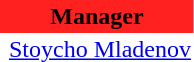<table class="toccolours" border="0" cellpadding="2" cellspacing="0" align="left" style="margin:0.5em;">
<tr>
<th colspan="2" align="center" bgcolor="#FF2020"><span>Manager</span></th>
</tr>
<tr>
<td></td>
<td> <a href='#'>Stoycho Mladenov</a></td>
</tr>
</table>
